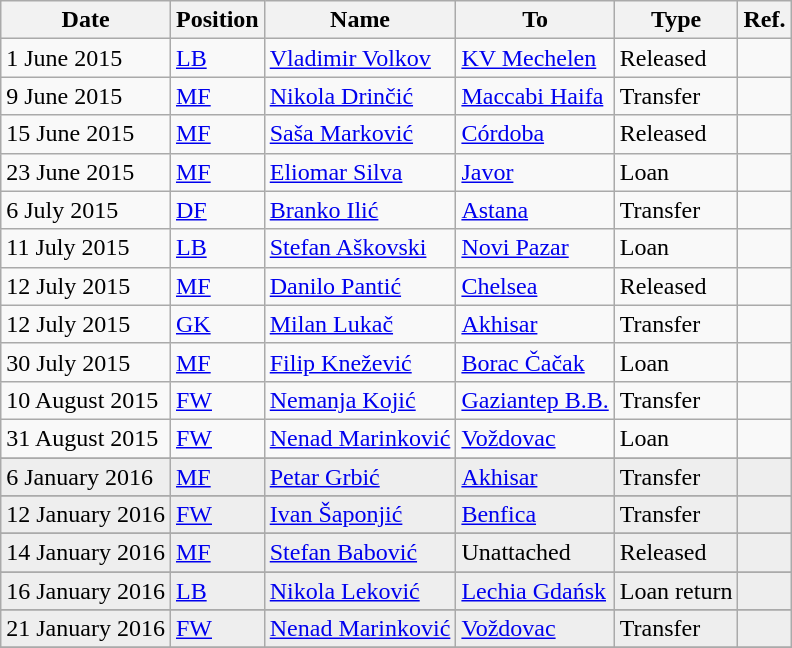<table class="wikitable">
<tr>
<th>Date</th>
<th>Position</th>
<th>Name</th>
<th>To</th>
<th>Type</th>
<th>Ref.</th>
</tr>
<tr>
<td>1 June 2015</td>
<td><a href='#'>LB</a></td>
<td> <a href='#'>Vladimir Volkov</a></td>
<td> <a href='#'>KV Mechelen</a></td>
<td>Released</td>
<td></td>
</tr>
<tr>
<td>9 June 2015</td>
<td><a href='#'>MF</a></td>
<td> <a href='#'>Nikola Drinčić</a></td>
<td> <a href='#'>Maccabi Haifa</a></td>
<td>Transfer</td>
<td></td>
</tr>
<tr>
<td>15 June 2015</td>
<td><a href='#'>MF</a></td>
<td> <a href='#'>Saša Marković</a></td>
<td> <a href='#'>Córdoba</a></td>
<td>Released</td>
<td></td>
</tr>
<tr>
<td>23 June 2015</td>
<td><a href='#'>MF</a></td>
<td> <a href='#'>Eliomar Silva</a></td>
<td> <a href='#'>Javor</a></td>
<td>Loan</td>
<td></td>
</tr>
<tr>
<td>6 July 2015</td>
<td><a href='#'>DF</a></td>
<td> <a href='#'>Branko Ilić</a></td>
<td> <a href='#'>Astana</a></td>
<td>Transfer</td>
<td></td>
</tr>
<tr>
<td>11 July 2015</td>
<td><a href='#'>LB</a></td>
<td> <a href='#'>Stefan Aškovski</a></td>
<td> <a href='#'>Novi Pazar</a></td>
<td>Loan</td>
<td></td>
</tr>
<tr>
<td>12 July 2015</td>
<td><a href='#'>MF</a></td>
<td> <a href='#'>Danilo Pantić</a></td>
<td> <a href='#'>Chelsea</a></td>
<td>Released</td>
<td></td>
</tr>
<tr>
<td>12 July 2015</td>
<td><a href='#'>GK</a></td>
<td> <a href='#'>Milan Lukač</a></td>
<td> <a href='#'>Akhisar</a></td>
<td>Transfer</td>
<td></td>
</tr>
<tr>
<td>30 July 2015</td>
<td><a href='#'>MF</a></td>
<td> <a href='#'>Filip Knežević</a></td>
<td> <a href='#'>Borac Čačak</a></td>
<td>Loan</td>
<td></td>
</tr>
<tr>
<td>10 August 2015</td>
<td><a href='#'>FW</a></td>
<td> <a href='#'>Nemanja Kojić</a></td>
<td> <a href='#'>Gaziantep B.B.</a></td>
<td>Transfer</td>
<td></td>
</tr>
<tr>
<td>31 August 2015</td>
<td><a href='#'>FW</a></td>
<td> <a href='#'>Nenad Marinković</a></td>
<td> <a href='#'>Voždovac</a></td>
<td>Loan</td>
<td></td>
</tr>
<tr>
</tr>
<tr bgcolor=#EEEEEE>
<td>6 January 2016</td>
<td><a href='#'>MF</a></td>
<td> <a href='#'>Petar Grbić</a></td>
<td> <a href='#'>Akhisar</a></td>
<td>Transfer</td>
<td></td>
</tr>
<tr>
</tr>
<tr bgcolor=#EEEEEE>
<td>12 January 2016</td>
<td><a href='#'>FW</a></td>
<td> <a href='#'>Ivan Šaponjić</a></td>
<td> <a href='#'>Benfica</a></td>
<td>Transfer</td>
<td></td>
</tr>
<tr>
</tr>
<tr bgcolor=#EEEEEE>
<td>14 January 2016</td>
<td><a href='#'>MF</a></td>
<td> <a href='#'>Stefan Babović</a></td>
<td>Unattached</td>
<td>Released</td>
<td></td>
</tr>
<tr>
</tr>
<tr bgcolor=#EEEEEE>
<td>16 January 2016</td>
<td><a href='#'>LB</a></td>
<td> <a href='#'>Nikola Leković</a></td>
<td> <a href='#'>Lechia Gdańsk</a></td>
<td>Loan return</td>
<td></td>
</tr>
<tr>
</tr>
<tr bgcolor=#EEEEEE>
<td>21 January 2016</td>
<td><a href='#'>FW</a></td>
<td> <a href='#'>Nenad Marinković</a></td>
<td> <a href='#'>Voždovac</a></td>
<td>Transfer</td>
<td></td>
</tr>
<tr>
</tr>
</table>
